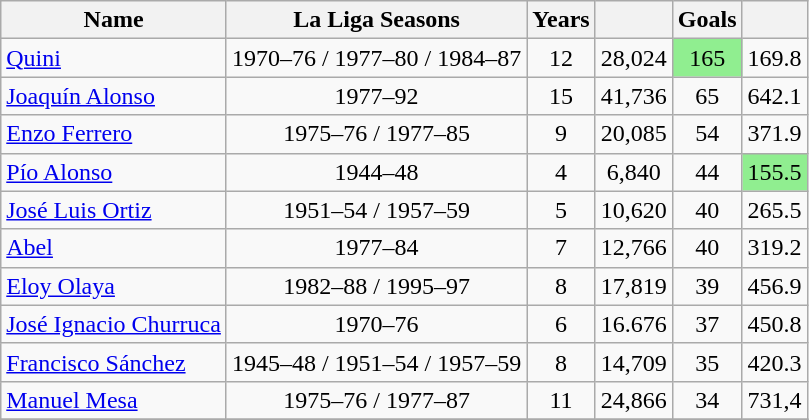<table class="wikitable">
<tr>
<th>Name</th>
<th>La Liga Seasons</th>
<th>Years</th>
<th></th>
<th>Goals</th>
<th></th>
</tr>
<tr>
<td> <a href='#'>Quini</a></td>
<td align="center">1970–76 / 1977–80 / 1984–87</td>
<td align="center">12</td>
<td align="center">28,024</td>
<td style="background:#90EE90;" align="center">165</td>
<td align="center">169.8</td>
</tr>
<tr>
<td> <a href='#'>Joaquín Alonso</a></td>
<td align="center">1977–92</td>
<td align="center">15</td>
<td align="center">41,736</td>
<td align="center">65</td>
<td align="center">642.1</td>
</tr>
<tr>
<td> <a href='#'>Enzo Ferrero</a></td>
<td align="center">1975–76 / 1977–85</td>
<td align="center">9</td>
<td align="center">20,085</td>
<td align="center">54</td>
<td align="center">371.9</td>
</tr>
<tr>
<td> <a href='#'>Pío Alonso</a></td>
<td align="center">1944–48</td>
<td align="center">4</td>
<td align="center">6,840</td>
<td align="center">44</td>
<td style="background:#90EE90;" align="center">155.5</td>
</tr>
<tr>
<td> <a href='#'>José Luis Ortiz</a></td>
<td align="center">1951–54 / 1957–59</td>
<td align="center">5</td>
<td align="center">10,620</td>
<td align="center">40</td>
<td align="center">265.5</td>
</tr>
<tr>
<td> <a href='#'>Abel</a></td>
<td align="center">1977–84</td>
<td align="center">7</td>
<td align="center">12,766</td>
<td align="center">40</td>
<td align="center">319.2</td>
</tr>
<tr>
<td> <a href='#'>Eloy Olaya</a></td>
<td align="center">1982–88 / 1995–97</td>
<td align="center">8</td>
<td align="center">17,819</td>
<td align="center">39</td>
<td align="center">456.9</td>
</tr>
<tr>
<td> <a href='#'>José Ignacio Churruca</a></td>
<td align="center">1970–76</td>
<td align="center">6</td>
<td align="center">16.676</td>
<td align="center">37</td>
<td align="center">450.8</td>
</tr>
<tr>
<td> <a href='#'>Francisco Sánchez</a></td>
<td align="center">1945–48 / 1951–54 / 1957–59</td>
<td align="center">8</td>
<td align="center">14,709</td>
<td align="center">35</td>
<td align="center">420.3</td>
</tr>
<tr>
<td> <a href='#'>Manuel Mesa</a></td>
<td align="center">1975–76 / 1977–87</td>
<td align="center">11</td>
<td align="center">24,866</td>
<td align="center">34</td>
<td align="center">731,4</td>
</tr>
<tr>
</tr>
</table>
